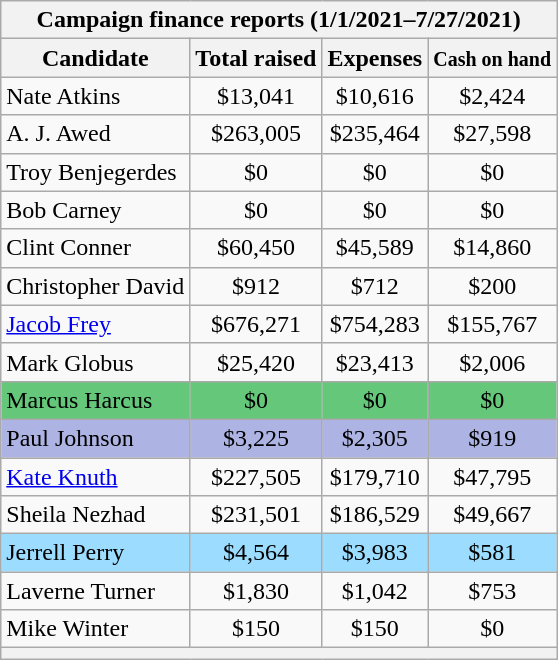<table class="wikitable sortable">
<tr>
<th colspan=4>Campaign finance reports (1/1/2021–7/27/2021)</th>
</tr>
<tr style="text-align:center;">
<th>Candidate</th>
<th>Total raised</th>
<th>Expenses</th>
<th><small>Cash on hand</small></th>
</tr>
<tr>
<td>Nate Atkins</td>
<td align="center">$13,041</td>
<td align="center">$10,616</td>
<td align="center">$2,424</td>
</tr>
<tr>
<td>A. J. Awed</td>
<td align="center">$263,005</td>
<td align="center">$235,464</td>
<td align="center">$27,598</td>
</tr>
<tr>
<td>Troy Benjegerdes</td>
<td align="center">$0</td>
<td align="center">$0</td>
<td align="center">$0</td>
</tr>
<tr>
<td>Bob Carney</td>
<td align="center">$0</td>
<td align="center">$0</td>
<td align="center">$0</td>
</tr>
<tr>
<td>Clint Conner</td>
<td align="center">$60,450</td>
<td align="center">$45,589</td>
<td align="center">$14,860</td>
</tr>
<tr>
<td>Christopher David</td>
<td align="center">$912</td>
<td align="center">$712</td>
<td align="center">$200</td>
</tr>
<tr>
<td><a href='#'>Jacob Frey</a></td>
<td align="center">$676,271</td>
<td align="center">$754,283</td>
<td align="center">$155,767</td>
</tr>
<tr>
<td>Mark Globus</td>
<td align="center">$25,420</td>
<td align="center">$23,413</td>
<td align="center">$2,006</td>
</tr>
<tr style="background:#64c779;">
<td>Marcus Harcus</td>
<td align="center">$0</td>
<td align="center">$0</td>
<td align="center">$0</td>
</tr>
<tr style="background:#adb4e4;">
<td>Paul Johnson</td>
<td align="center">$3,225</td>
<td align="center">$2,305</td>
<td align="center">$919</td>
</tr>
<tr>
<td><a href='#'>Kate Knuth</a></td>
<td align="center">$227,505</td>
<td align="center">$179,710</td>
<td align="center">$47,795</td>
</tr>
<tr>
<td>Sheila Nezhad</td>
<td align="center">$231,501</td>
<td align="center">$186,529</td>
<td align="center">$49,667</td>
</tr>
<tr style="background:#9bdcff;">
<td>Jerrell Perry</td>
<td align="center">$4,564</td>
<td align="center">$3,983</td>
<td align="center">$581</td>
</tr>
<tr>
<td>Laverne Turner</td>
<td align="center">$1,830</td>
<td align="center">$1,042</td>
<td align="center">$753</td>
</tr>
<tr>
<td>Mike Winter</td>
<td align="center">$150</td>
<td align="center">$150</td>
<td align="center">$0</td>
</tr>
<tr>
<th colspan="4"></th>
</tr>
</table>
